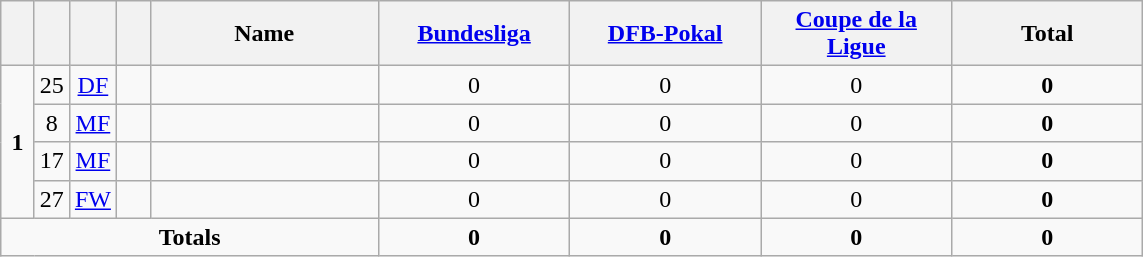<table class="wikitable" style="text-align:center">
<tr>
<th width=15></th>
<th width=15></th>
<th width=15></th>
<th width=15></th>
<th width=145>Name</th>
<th width=120><a href='#'>Bundesliga</a></th>
<th width=120><a href='#'>DFB-Pokal</a></th>
<th width=120><a href='#'>Coupe de la Ligue</a></th>
<th width=120>Total</th>
</tr>
<tr>
<td rowspan=4><strong>1</strong></td>
<td>25</td>
<td><a href='#'>DF</a></td>
<td></td>
<td align=left><a href='#'></a></td>
<td>0</td>
<td>0</td>
<td>0</td>
<td><strong>0</strong></td>
</tr>
<tr>
<td>8</td>
<td><a href='#'>MF</a></td>
<td></td>
<td align=left><a href='#'></a></td>
<td>0</td>
<td>0</td>
<td>0</td>
<td><strong>0</strong></td>
</tr>
<tr>
<td>17</td>
<td><a href='#'>MF</a></td>
<td></td>
<td align=left><a href='#'></a></td>
<td>0</td>
<td>0</td>
<td>0</td>
<td><strong>0</strong></td>
</tr>
<tr>
<td>27</td>
<td><a href='#'>FW</a></td>
<td></td>
<td align=left><a href='#'></a></td>
<td>0</td>
<td>0</td>
<td>0</td>
<td><strong>0</strong></td>
</tr>
<tr>
<td colspan=5><strong>Totals</strong></td>
<td><strong>0</strong></td>
<td><strong>0</strong></td>
<td><strong>0</strong></td>
<td><strong>0</strong></td>
</tr>
</table>
